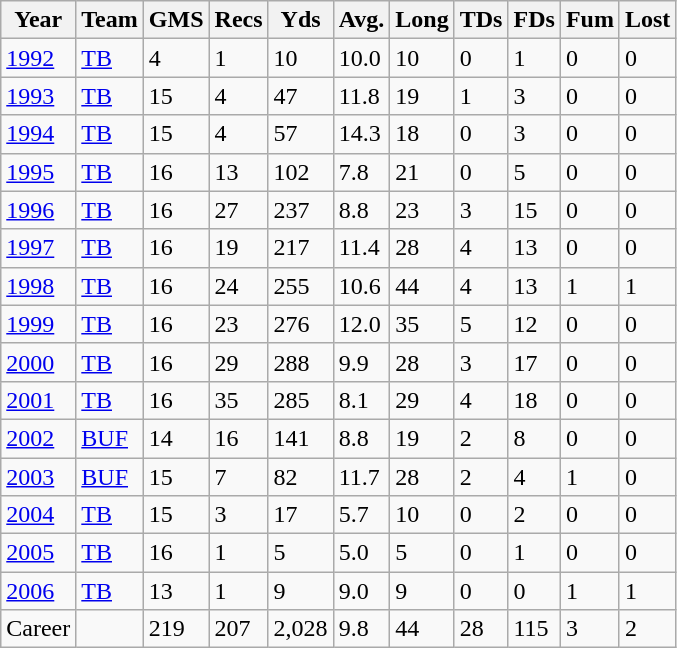<table class= "wikitable">
<tr>
<th>Year</th>
<th>Team</th>
<th>GMS</th>
<th>Recs</th>
<th>Yds</th>
<th>Avg.</th>
<th>Long</th>
<th>TDs</th>
<th>FDs</th>
<th>Fum</th>
<th>Lost</th>
</tr>
<tr>
<td><a href='#'>1992</a></td>
<td><a href='#'>TB</a></td>
<td>4</td>
<td>1</td>
<td>10</td>
<td>10.0</td>
<td>10</td>
<td>0</td>
<td>1</td>
<td>0</td>
<td>0</td>
</tr>
<tr>
<td><a href='#'>1993</a></td>
<td><a href='#'>TB</a></td>
<td>15</td>
<td>4</td>
<td>47</td>
<td>11.8</td>
<td>19</td>
<td>1</td>
<td>3</td>
<td>0</td>
<td>0</td>
</tr>
<tr>
<td><a href='#'>1994</a></td>
<td><a href='#'>TB</a></td>
<td>15</td>
<td>4</td>
<td>57</td>
<td>14.3</td>
<td>18</td>
<td>0</td>
<td>3</td>
<td>0</td>
<td>0</td>
</tr>
<tr>
<td><a href='#'>1995</a></td>
<td><a href='#'>TB</a></td>
<td>16</td>
<td>13</td>
<td>102</td>
<td>7.8</td>
<td>21</td>
<td>0</td>
<td>5</td>
<td>0</td>
<td>0</td>
</tr>
<tr>
<td><a href='#'>1996</a></td>
<td><a href='#'>TB</a></td>
<td>16</td>
<td>27</td>
<td>237</td>
<td>8.8</td>
<td>23</td>
<td>3</td>
<td>15</td>
<td>0</td>
<td>0</td>
</tr>
<tr>
<td><a href='#'>1997</a></td>
<td><a href='#'>TB</a></td>
<td>16</td>
<td>19</td>
<td>217</td>
<td>11.4</td>
<td>28</td>
<td>4</td>
<td>13</td>
<td>0</td>
<td>0</td>
</tr>
<tr>
<td><a href='#'>1998</a></td>
<td><a href='#'>TB</a></td>
<td>16</td>
<td>24</td>
<td>255</td>
<td>10.6</td>
<td>44</td>
<td>4</td>
<td>13</td>
<td>1</td>
<td>1</td>
</tr>
<tr>
<td><a href='#'>1999</a></td>
<td><a href='#'>TB</a></td>
<td>16</td>
<td>23</td>
<td>276</td>
<td>12.0</td>
<td>35</td>
<td>5</td>
<td>12</td>
<td>0</td>
<td>0</td>
</tr>
<tr>
<td><a href='#'>2000</a></td>
<td><a href='#'>TB</a></td>
<td>16</td>
<td>29</td>
<td>288</td>
<td>9.9</td>
<td>28</td>
<td>3</td>
<td>17</td>
<td>0</td>
<td>0</td>
</tr>
<tr>
<td><a href='#'>2001</a></td>
<td><a href='#'>TB</a></td>
<td>16</td>
<td>35</td>
<td>285</td>
<td>8.1</td>
<td>29</td>
<td>4</td>
<td>18</td>
<td>0</td>
<td>0</td>
</tr>
<tr>
<td><a href='#'>2002</a></td>
<td><a href='#'>BUF</a></td>
<td>14</td>
<td>16</td>
<td>141</td>
<td>8.8</td>
<td>19</td>
<td>2</td>
<td>8</td>
<td>0</td>
<td>0</td>
</tr>
<tr>
<td><a href='#'>2003</a></td>
<td><a href='#'>BUF</a></td>
<td>15</td>
<td>7</td>
<td>82</td>
<td>11.7</td>
<td>28</td>
<td>2</td>
<td>4</td>
<td>1</td>
<td>0</td>
</tr>
<tr>
<td><a href='#'>2004</a></td>
<td><a href='#'>TB</a></td>
<td>15</td>
<td>3</td>
<td>17</td>
<td>5.7</td>
<td>10</td>
<td>0</td>
<td>2</td>
<td>0</td>
<td>0</td>
</tr>
<tr>
<td><a href='#'>2005</a></td>
<td><a href='#'>TB</a></td>
<td>16</td>
<td>1</td>
<td>5</td>
<td>5.0</td>
<td>5</td>
<td>0</td>
<td>1</td>
<td>0</td>
<td>0</td>
</tr>
<tr>
<td><a href='#'>2006</a></td>
<td><a href='#'>TB</a></td>
<td>13</td>
<td>1</td>
<td>9</td>
<td>9.0</td>
<td>9</td>
<td>0</td>
<td>0</td>
<td>1</td>
<td>1</td>
</tr>
<tr>
<td>Career</td>
<td></td>
<td>219</td>
<td>207</td>
<td>2,028</td>
<td>9.8</td>
<td>44</td>
<td>28</td>
<td>115</td>
<td>3</td>
<td>2</td>
</tr>
</table>
